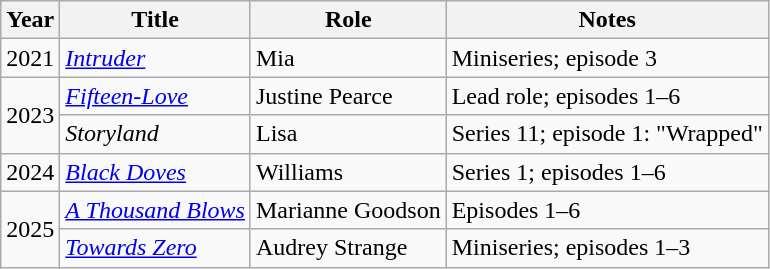<table class="wikitable sortable">
<tr>
<th>Year</th>
<th>Title</th>
<th>Role</th>
<th class="unsortable">Notes</th>
</tr>
<tr>
<td>2021</td>
<td><em><a href='#'>Intruder</a></em></td>
<td>Mia</td>
<td>Miniseries; episode 3</td>
</tr>
<tr>
<td rowspan="2">2023</td>
<td><em><a href='#'>Fifteen-Love</a></em></td>
<td>Justine Pearce</td>
<td>Lead role; episodes 1–6</td>
</tr>
<tr>
<td><em>Storyland</em></td>
<td>Lisa</td>
<td>Series 11; episode 1: "Wrapped"</td>
</tr>
<tr>
<td>2024</td>
<td><em><a href='#'>Black Doves</a></em></td>
<td>Williams</td>
<td>Series 1; episodes 1–6</td>
</tr>
<tr>
<td rowspan="2">2025</td>
<td><em><a href='#'>A Thousand Blows</a></em></td>
<td>Marianne Goodson</td>
<td>Episodes 1–6</td>
</tr>
<tr>
<td><em><a href='#'>Towards Zero</a></em></td>
<td>Audrey Strange</td>
<td>Miniseries; episodes 1–3</td>
</tr>
</table>
